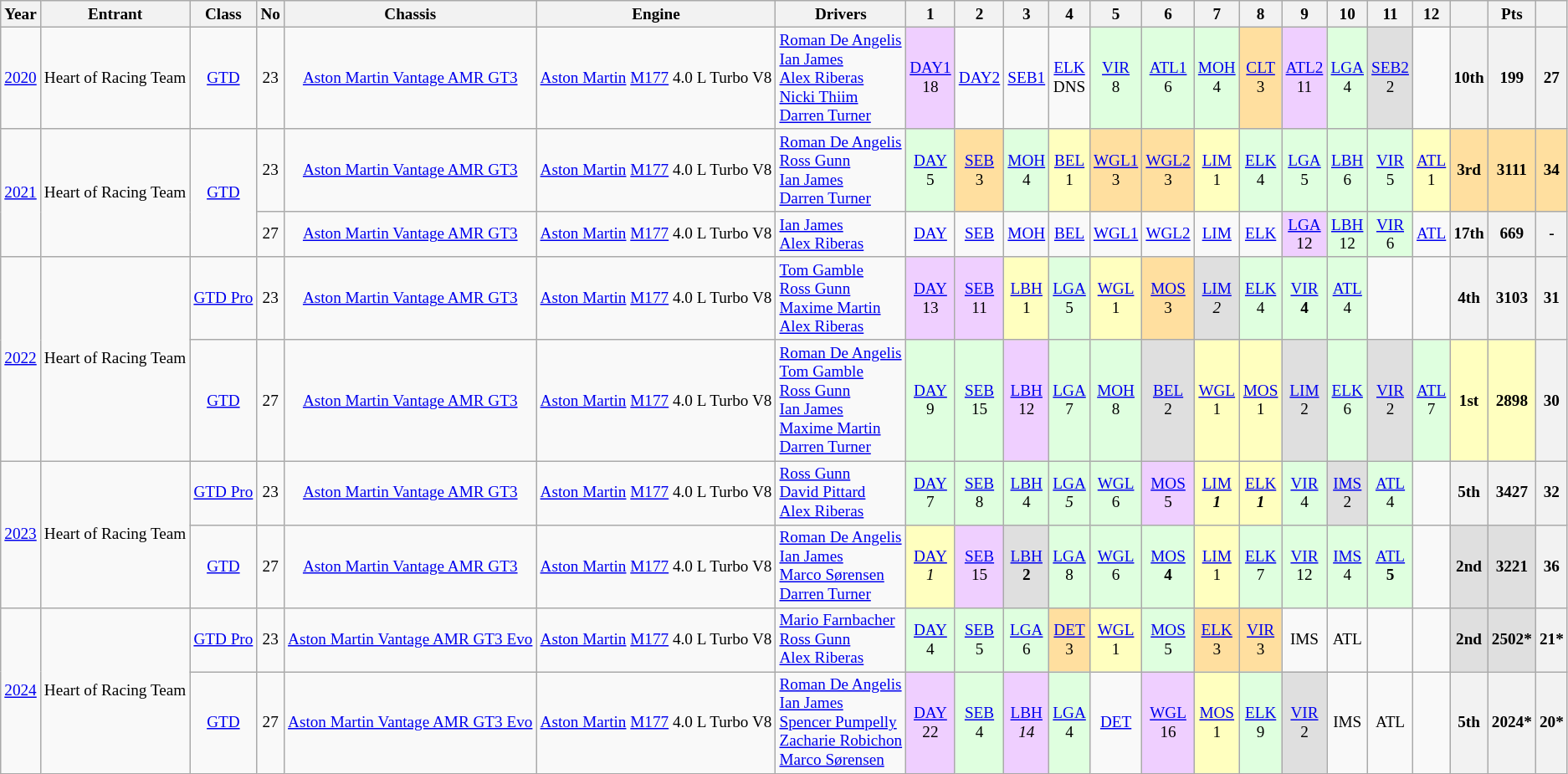<table class="wikitable" style="font-size:80%; text-align:center;">
<tr>
<th>Year</th>
<th>Entrant</th>
<th>Class</th>
<th>No</th>
<th>Chassis</th>
<th>Engine</th>
<th>Drivers</th>
<th>1</th>
<th>2</th>
<th>3</th>
<th>4</th>
<th>5</th>
<th>6</th>
<th>7</th>
<th>8</th>
<th>9</th>
<th>10</th>
<th>11</th>
<th>12</th>
<th></th>
<th>Pts</th>
<th></th>
</tr>
<tr>
<td><a href='#'>2020</a></td>
<td align="left"> Heart of Racing Team</td>
<td><a href='#'>GTD</a></td>
<td>23</td>
<td><a href='#'>Aston Martin Vantage AMR GT3</a></td>
<td><a href='#'>Aston Martin</a> <a href='#'>M177</a> 4.0 L Turbo V8</td>
<td align="left"> <a href='#'>Roman De Angelis</a><br> <a href='#'>Ian James</a><br> <a href='#'>Alex Riberas</a><br> <a href='#'>Nicki Thiim</a><br> <a href='#'>Darren Turner</a></td>
<td style="background:#EFCFFF;"><a href='#'>DAY1</a><br>18</td>
<td><a href='#'>DAY2</a></td>
<td><a href='#'>SEB1</a></td>
<td><a href='#'>ELK</a><br>DNS</td>
<td style="background:#DFFFDF;"><a href='#'>VIR</a><br>8</td>
<td style="background:#DFFFDF;"><a href='#'>ATL1</a><br>6</td>
<td style="background:#DFFFDF;"><a href='#'>MOH</a><br>4</td>
<td style="background:#FFDF9F;"><a href='#'>CLT</a><br>3</td>
<td style="background:#EFCFFF;"><a href='#'>ATL2</a><br>11</td>
<td style="background:#DFFFDF;"><a href='#'>LGA</a><br>4</td>
<td style="background:#DFDFDF;"><a href='#'>SEB2</a><br>2</td>
<td></td>
<th>10th</th>
<th>199</th>
<th>27</th>
</tr>
<tr>
<td rowspan="2"><a href='#'>2021</a></td>
<td rowspan="2" align="left"> Heart of Racing Team</td>
<td rowspan="2"><a href='#'>GTD</a></td>
<td>23</td>
<td><a href='#'>Aston Martin Vantage AMR GT3</a></td>
<td><a href='#'>Aston Martin</a> <a href='#'>M177</a> 4.0 L Turbo V8</td>
<td align="left"> <a href='#'>Roman De Angelis</a><br> <a href='#'>Ross Gunn</a><br> <a href='#'>Ian James</a><br> <a href='#'>Darren Turner</a></td>
<td style="background:#DFFFDF;"><a href='#'>DAY</a><br>5</td>
<td style="background:#FFDF9F;"><a href='#'>SEB</a><br>3</td>
<td style="background:#DFFFDF;"><a href='#'>MOH</a><br>4</td>
<td style="background:#FFFFBF;"><a href='#'>BEL</a><br>1</td>
<td style="background:#FFDF9F;"><a href='#'>WGL1</a><br>3</td>
<td style="background:#FFDF9F;"><a href='#'>WGL2</a><br>3</td>
<td style="background:#FFFFBF;"><a href='#'>LIM</a><br>1</td>
<td style="background:#DFFFDF;"><a href='#'>ELK</a><br>4</td>
<td style="background:#DFFFDF;"><a href='#'>LGA</a><br>5</td>
<td style="background:#DFFFDF;"><a href='#'>LBH</a><br>6</td>
<td style="background:#DFFFDF;"><a href='#'>VIR</a><br>5</td>
<td style="background:#FFFFBF;"><a href='#'>ATL</a><br>1</td>
<th style="background:#FFDF9F;">3rd</th>
<th style="background:#FFDF9F;">3111</th>
<th style="background:#FFDF9F;">34</th>
</tr>
<tr>
<td>27</td>
<td><a href='#'>Aston Martin Vantage AMR GT3</a></td>
<td><a href='#'>Aston Martin</a> <a href='#'>M177</a> 4.0 L Turbo V8</td>
<td align="left"> <a href='#'>Ian James</a><br> <a href='#'>Alex Riberas</a></td>
<td><a href='#'>DAY</a></td>
<td><a href='#'>SEB</a></td>
<td><a href='#'>MOH</a></td>
<td><a href='#'>BEL</a></td>
<td><a href='#'>WGL1</a></td>
<td><a href='#'>WGL2</a></td>
<td><a href='#'>LIM</a></td>
<td><a href='#'>ELK</a></td>
<td style="background:#EFCFFF;"><a href='#'>LGA</a><br>12</td>
<td style="background:#DFFFDF;"><a href='#'>LBH</a><br>12</td>
<td style="background:#DFFFDF;"><a href='#'>VIR</a><br>6</td>
<td><a href='#'>ATL</a></td>
<th>17th</th>
<th>669</th>
<th>-</th>
</tr>
<tr>
<td rowspan="2"><a href='#'>2022</a></td>
<td rowspan="2" align="left"> Heart of Racing Team</td>
<td><a href='#'>GTD Pro</a></td>
<td>23</td>
<td><a href='#'>Aston Martin Vantage AMR GT3</a></td>
<td><a href='#'>Aston Martin</a> <a href='#'>M177</a> 4.0 L Turbo V8</td>
<td align="left"> <a href='#'>Tom Gamble</a><br> <a href='#'>Ross Gunn</a><br> <a href='#'>Maxime Martin</a><br> <a href='#'>Alex Riberas</a></td>
<td style="background:#EFCFFF;"><a href='#'>DAY</a><br>13</td>
<td style="background:#EFCFFF;"><a href='#'>SEB</a><br>11</td>
<td style="background:#FFFFBF;"><a href='#'>LBH</a><br>1</td>
<td style="background:#DFFFDF;"><a href='#'>LGA</a><br>5</td>
<td style="background:#FFFFBF;"><a href='#'>WGL</a><br>1</td>
<td style="background:#FFDF9F;"><a href='#'>MOS</a><br>3</td>
<td style="background:#DFDFDF;"><a href='#'>LIM</a><br><em>2</em></td>
<td style="background:#DFFFDF;"><a href='#'>ELK</a><br>4</td>
<td style="background:#DFFFDF;"><a href='#'>VIR</a><br><strong>4</strong></td>
<td style="background:#DFFFDF;"><a href='#'>ATL</a><br>4</td>
<td></td>
<td></td>
<th>4th</th>
<th>3103</th>
<th>31</th>
</tr>
<tr>
<td><a href='#'>GTD</a></td>
<td>27</td>
<td><a href='#'>Aston Martin Vantage AMR GT3</a></td>
<td><a href='#'>Aston Martin</a> <a href='#'>M177</a> 4.0 L Turbo V8</td>
<td align="left"> <a href='#'>Roman De Angelis</a><br> <a href='#'>Tom Gamble</a><br> <a href='#'>Ross Gunn</a><br> <a href='#'>Ian James</a><br> <a href='#'>Maxime Martin</a><br> <a href='#'>Darren Turner</a></td>
<td style="background:#DFFFDF;"><a href='#'>DAY</a><br>9</td>
<td style="background:#DFFFDF;"><a href='#'>SEB</a><br>15</td>
<td style="background:#EFCFFF;"><a href='#'>LBH</a><br>12</td>
<td style="background:#DFFFDF;"><a href='#'>LGA</a><br>7</td>
<td style="background:#DFFFDF;"><a href='#'>MOH</a><br>8</td>
<td style="background:#DFDFDF;"><a href='#'>BEL</a><br>2</td>
<td style="background:#FFFFBF;"><a href='#'>WGL</a><br>1</td>
<td style="background:#FFFFBF;"><a href='#'>MOS</a><br>1</td>
<td style="background:#DFDFDF;"><a href='#'>LIM</a><br>2</td>
<td style="background:#DFFFDF;"><a href='#'>ELK</a><br>6</td>
<td style="background:#DFDFDF;"><a href='#'>VIR</a><br>2</td>
<td style="background:#DFFFDF;"><a href='#'>ATL</a><br>7</td>
<th style="background:#FFFFBF;">1st</th>
<th style="background:#FFFFBF;">2898</th>
<th>30</th>
</tr>
<tr>
<td rowspan="2"><a href='#'>2023</a></td>
<td rowspan="2" align="left"> Heart of Racing Team</td>
<td><a href='#'>GTD Pro</a></td>
<td>23</td>
<td><a href='#'>Aston Martin Vantage AMR GT3</a></td>
<td><a href='#'>Aston Martin</a> <a href='#'>M177</a> 4.0 L Turbo V8</td>
<td align="left"> <a href='#'>Ross Gunn</a><br> <a href='#'>David Pittard</a><br> <a href='#'>Alex Riberas</a></td>
<td style="background:#DFFFDF;"><a href='#'>DAY</a><br>7</td>
<td style="background:#DFFFDF;"><a href='#'>SEB</a><br>8</td>
<td style="background:#DFFFDF;"><a href='#'>LBH</a><br>4</td>
<td style="background:#DFFFDF;"><a href='#'>LGA</a><br><em>5</em></td>
<td style="background:#DFFFDF;"><a href='#'>WGL</a><br>6</td>
<td style="background:#EFCFFF;"><a href='#'>MOS</a><br>5</td>
<td style="background:#FFFFBF;"><a href='#'>LIM</a><br><strong><em>1</em></strong></td>
<td style="background:#FFFFBF;"><a href='#'>ELK</a><br><strong><em>1</em></strong></td>
<td style="background:#DFFFDF;"><a href='#'>VIR</a><br>4</td>
<td style="background:#DFDFDF;"><a href='#'>IMS</a><br>2</td>
<td style="background:#DFFFDF;"><a href='#'>ATL</a><br>4</td>
<td></td>
<th>5th</th>
<th>3427</th>
<th>32</th>
</tr>
<tr>
<td><a href='#'>GTD</a></td>
<td>27</td>
<td><a href='#'>Aston Martin Vantage AMR GT3</a></td>
<td><a href='#'>Aston Martin</a> <a href='#'>M177</a> 4.0 L Turbo V8</td>
<td align="left"> <a href='#'>Roman De Angelis</a><br> <a href='#'>Ian James</a><br> <a href='#'>Marco Sørensen</a><br> <a href='#'>Darren Turner</a></td>
<td style="background:#FFFFBF;"><a href='#'>DAY</a><br><em>1</em></td>
<td style="background:#EFCFFF;"><a href='#'>SEB</a><br>15</td>
<td style="background:#DFDFDF;"><a href='#'>LBH</a><br><strong>2</strong></td>
<td style="background:#DFFFDF;"><a href='#'>LGA</a><br>8</td>
<td style="background:#DFFFDF;"><a href='#'>WGL</a><br>6</td>
<td style="background:#DFFFDF;"><a href='#'>MOS</a><br><strong>4</strong></td>
<td style="background:#FFFFBF;"><a href='#'>LIM</a><br>1</td>
<td style="background:#DFFFDF;"><a href='#'>ELK</a><br>7</td>
<td style="background:#DFFFDF;"><a href='#'>VIR</a><br>12</td>
<td style="background:#DFFFDF;"><a href='#'>IMS</a><br>4</td>
<td style="background:#DFFFDF;"><a href='#'>ATL</a><br><strong>5</strong></td>
<td></td>
<th style="background:#DFDFDF;">2nd</th>
<th style="background:#DFDFDF;">3221</th>
<th>36</th>
</tr>
<tr>
<td rowspan="2"><a href='#'>2024</a></td>
<td rowspan="2" align="left"> Heart of Racing Team</td>
<td><a href='#'>GTD Pro</a></td>
<td>23</td>
<td><a href='#'>Aston Martin Vantage AMR GT3 Evo</a></td>
<td><a href='#'>Aston Martin</a> <a href='#'>M177</a> 4.0 L Turbo V8</td>
<td align="left"> <a href='#'>Mario Farnbacher</a><br> <a href='#'>Ross Gunn</a><br> <a href='#'>Alex Riberas</a></td>
<td style="background:#DFFFDF;"><a href='#'>DAY</a><br>4</td>
<td style="background:#DFFFDF;"><a href='#'>SEB</a><br>5</td>
<td style="background:#DFFFDF;"><a href='#'>LGA</a><br>6</td>
<td style="background:#FFDF9F;"><a href='#'>DET</a><br>3</td>
<td style="background:#FFFFBF;"><a href='#'>WGL</a><br>1</td>
<td style="background:#DFFFDF;"><a href='#'>MOS</a><br>5</td>
<td style="background:#FFDF9F;"><a href='#'>ELK</a><br>3</td>
<td style="background:#FFDF9F;"><a href='#'>VIR</a><br>3</td>
<td>IMS<br></td>
<td>ATL<br></td>
<td></td>
<td></td>
<th style="background:#DFDFDF;">2nd</th>
<th style="background:#DFDFDF;">2502*</th>
<th>21*</th>
</tr>
<tr>
<td><a href='#'>GTD</a></td>
<td>27</td>
<td><a href='#'>Aston Martin Vantage AMR GT3 Evo</a></td>
<td><a href='#'>Aston Martin</a> <a href='#'>M177</a> 4.0 L Turbo V8</td>
<td align="left"> <a href='#'>Roman De Angelis</a><br> <a href='#'>Ian James</a><br> <a href='#'>Spencer Pumpelly</a><br> <a href='#'>Zacharie Robichon</a><br> <a href='#'>Marco Sørensen</a></td>
<td style="background:#EFCFFF;"><a href='#'>DAY</a><br>22</td>
<td style="background:#DFFFDF;"><a href='#'>SEB</a><br>4</td>
<td style="background:#EFCFFF;"><a href='#'>LBH</a><br><em>14</em></td>
<td style="background:#DFFFDF;"><a href='#'>LGA</a><br>4</td>
<td><a href='#'>DET</a><br></td>
<td style="background:#EFCFFF;"><a href='#'>WGL</a><br>16</td>
<td style="background:#FFFFBF;"><a href='#'>MOS</a><br>1</td>
<td style="background:#DFFFDF;"><a href='#'>ELK</a><br>9</td>
<td style="background:#DFDFDF;"><a href='#'>VIR</a><br>2</td>
<td>IMS<br></td>
<td>ATL<br></td>
<td></td>
<th>5th</th>
<th>2024*</th>
<th>20*</th>
</tr>
</table>
